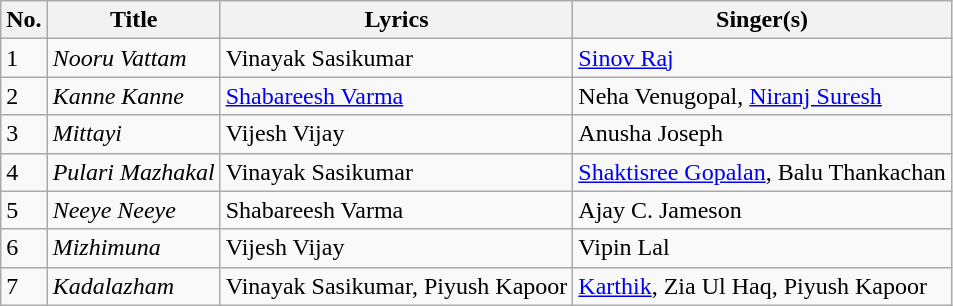<table class="wikitable">
<tr>
<th>No.</th>
<th>Title</th>
<th>Lyrics</th>
<th>Singer(s)</th>
</tr>
<tr>
<td>1</td>
<td><em>Nooru Vattam</em></td>
<td>Vinayak Sasikumar</td>
<td><a href='#'>Sinov Raj</a></td>
</tr>
<tr>
<td>2</td>
<td><em>Kanne Kanne</em></td>
<td><a href='#'>Shabareesh Varma</a></td>
<td>Neha Venugopal, <a href='#'>Niranj Suresh</a></td>
</tr>
<tr>
<td>3</td>
<td><em>Mittayi</em></td>
<td>Vijesh Vijay</td>
<td>Anusha Joseph</td>
</tr>
<tr>
<td>4</td>
<td><em>Pulari Mazhakal</em></td>
<td>Vinayak Sasikumar</td>
<td><a href='#'>Shaktisree Gopalan</a>, Balu Thankachan</td>
</tr>
<tr>
<td>5</td>
<td><em>Neeye Neeye</em></td>
<td>Shabareesh Varma</td>
<td>Ajay C. Jameson</td>
</tr>
<tr>
<td>6</td>
<td><em>Mizhimuna</em></td>
<td>Vijesh Vijay</td>
<td>Vipin Lal</td>
</tr>
<tr>
<td>7</td>
<td><em>Kadalazham</em></td>
<td>Vinayak Sasikumar, Piyush Kapoor</td>
<td><a href='#'>Karthik</a>, Zia Ul Haq, Piyush Kapoor</td>
</tr>
</table>
